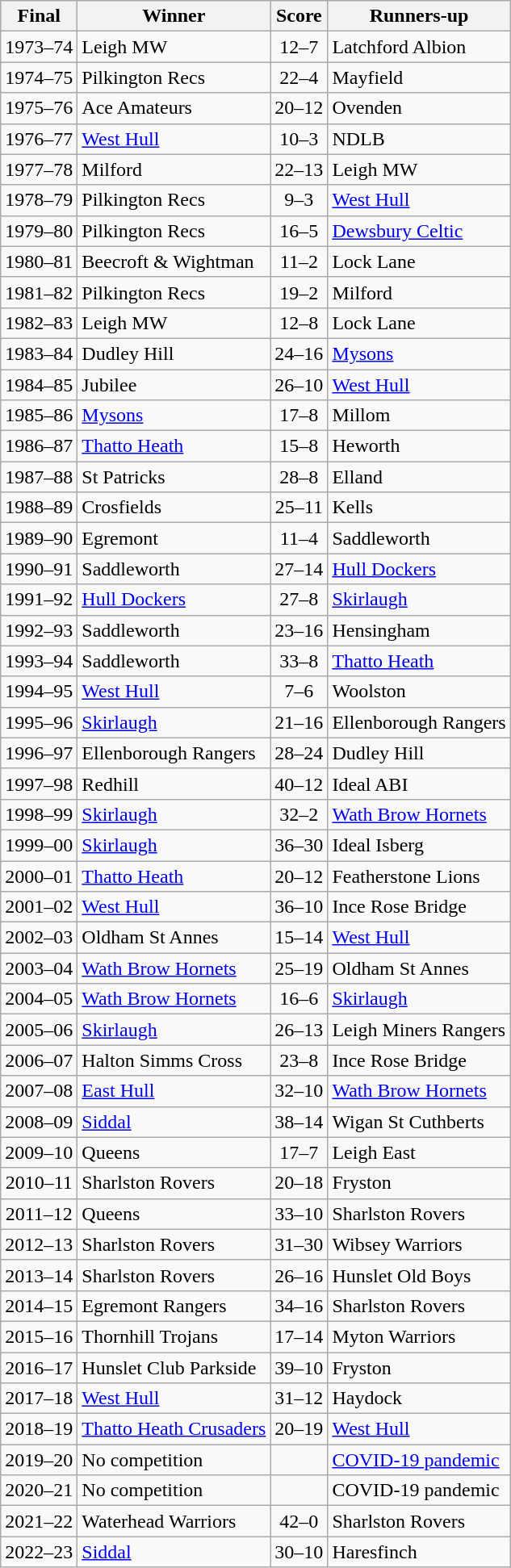<table class="sortable wikitable">
<tr>
<th>Final</th>
<th>Winner</th>
<th>Score</th>
<th>Runners-up</th>
</tr>
<tr>
<td align=center>1973–74</td>
<td>Leigh MW</td>
<td align=center>12–7</td>
<td>Latchford Albion</td>
</tr>
<tr>
<td align=center>1974–75</td>
<td>Pilkington Recs</td>
<td align=center>22–4</td>
<td>Mayfield</td>
</tr>
<tr>
<td align=center>1975–76</td>
<td>Ace Amateurs</td>
<td align=center>20–12</td>
<td>Ovenden</td>
</tr>
<tr>
<td align=center>1976–77</td>
<td><a href='#'>West Hull</a></td>
<td align=center>10–3</td>
<td>NDLB</td>
</tr>
<tr>
<td align=center>1977–78</td>
<td>Milford</td>
<td align=center>22–13</td>
<td>Leigh MW</td>
</tr>
<tr>
<td align=center>1978–79</td>
<td>Pilkington Recs</td>
<td align=center>9–3</td>
<td><a href='#'>West Hull</a></td>
</tr>
<tr>
<td align=center>1979–80</td>
<td>Pilkington Recs</td>
<td align=center>16–5</td>
<td><a href='#'>Dewsbury Celtic</a></td>
</tr>
<tr>
<td align=center>1980–81</td>
<td>Beecroft & Wightman</td>
<td align=center>11–2</td>
<td>Lock Lane</td>
</tr>
<tr>
<td align=center>1981–82</td>
<td>Pilkington Recs</td>
<td align=center>19–2</td>
<td>Milford</td>
</tr>
<tr>
<td align=center>1982–83</td>
<td>Leigh MW</td>
<td align=center>12–8</td>
<td>Lock Lane</td>
</tr>
<tr>
<td align=center>1983–84</td>
<td>Dudley Hill</td>
<td align=center>24–16</td>
<td><a href='#'>Mysons</a></td>
</tr>
<tr>
<td align=center>1984–85</td>
<td>Jubilee</td>
<td align=center>26–10</td>
<td><a href='#'>West Hull</a></td>
</tr>
<tr>
<td align=center>1985–86</td>
<td><a href='#'>Mysons</a></td>
<td align=center>17–8</td>
<td>Millom</td>
</tr>
<tr>
<td align=center>1986–87</td>
<td><a href='#'>Thatto Heath</a></td>
<td align=center>15–8</td>
<td>Heworth</td>
</tr>
<tr>
<td align=center>1987–88</td>
<td>St Patricks</td>
<td align=center>28–8</td>
<td>Elland</td>
</tr>
<tr>
<td align=center>1988–89</td>
<td>Crosfields</td>
<td align=center>25–11</td>
<td>Kells</td>
</tr>
<tr>
<td align=center>1989–90</td>
<td>Egremont</td>
<td align=center>11–4</td>
<td>Saddleworth</td>
</tr>
<tr>
<td align=center>1990–91</td>
<td>Saddleworth</td>
<td align=center>27–14</td>
<td><a href='#'>Hull Dockers</a></td>
</tr>
<tr>
<td align=center>1991–92</td>
<td><a href='#'>Hull Dockers</a></td>
<td align=center>27–8</td>
<td><a href='#'>Skirlaugh</a></td>
</tr>
<tr>
<td align=center>1992–93</td>
<td>Saddleworth</td>
<td align=center>23–16</td>
<td>Hensingham</td>
</tr>
<tr>
<td align=center>1993–94</td>
<td>Saddleworth</td>
<td align=center>33–8</td>
<td><a href='#'>Thatto Heath</a></td>
</tr>
<tr>
<td align=center>1994–95</td>
<td><a href='#'>West Hull</a></td>
<td align=center>7–6</td>
<td>Woolston</td>
</tr>
<tr>
<td align=center>1995–96</td>
<td><a href='#'>Skirlaugh</a></td>
<td align=center>21–16</td>
<td>Ellenborough Rangers</td>
</tr>
<tr>
<td align=center>1996–97</td>
<td>Ellenborough Rangers</td>
<td align=center>28–24</td>
<td>Dudley Hill</td>
</tr>
<tr>
<td align=center>1997–98</td>
<td>Redhill</td>
<td align=center>40–12</td>
<td>Ideal ABI</td>
</tr>
<tr>
<td align=center>1998–99</td>
<td><a href='#'>Skirlaugh</a></td>
<td align=center>32–2</td>
<td><a href='#'>Wath Brow Hornets</a></td>
</tr>
<tr>
<td align=center>1999–00</td>
<td><a href='#'>Skirlaugh</a></td>
<td align=center>36–30</td>
<td>Ideal Isberg</td>
</tr>
<tr>
<td align=center>2000–01</td>
<td><a href='#'>Thatto Heath</a></td>
<td align=center>20–12</td>
<td>Featherstone Lions</td>
</tr>
<tr>
<td align=center>2001–02</td>
<td><a href='#'>West Hull</a></td>
<td align=center>36–10</td>
<td>Ince Rose Bridge</td>
</tr>
<tr>
<td align=center>2002–03</td>
<td>Oldham St Annes</td>
<td align=center>15–14</td>
<td><a href='#'>West Hull</a></td>
</tr>
<tr>
<td align=center>2003–04</td>
<td><a href='#'>Wath Brow Hornets</a></td>
<td align=center>25–19</td>
<td>Oldham St Annes</td>
</tr>
<tr>
<td align=center>2004–05</td>
<td><a href='#'>Wath Brow Hornets</a></td>
<td align=center>16–6</td>
<td><a href='#'>Skirlaugh</a></td>
</tr>
<tr>
<td align=center>2005–06</td>
<td><a href='#'>Skirlaugh</a></td>
<td align=center>26–13</td>
<td>Leigh Miners Rangers</td>
</tr>
<tr>
<td align=center>2006–07</td>
<td>Halton Simms Cross</td>
<td align=center>23–8</td>
<td>Ince Rose Bridge</td>
</tr>
<tr>
<td align=center>2007–08</td>
<td><a href='#'>East Hull</a></td>
<td align=center>32–10</td>
<td><a href='#'>Wath Brow Hornets</a></td>
</tr>
<tr>
<td align=center>2008–09</td>
<td><a href='#'>Siddal</a></td>
<td align=center>38–14</td>
<td>Wigan St Cuthberts</td>
</tr>
<tr>
<td align=center>2009–10</td>
<td>Queens</td>
<td align=center>17–7</td>
<td>Leigh East</td>
</tr>
<tr>
<td align=center>2010–11</td>
<td>Sharlston Rovers</td>
<td align=center>20–18</td>
<td>Fryston</td>
</tr>
<tr>
<td align=center>2011–12</td>
<td>Queens</td>
<td align=center>33–10</td>
<td>Sharlston Rovers</td>
</tr>
<tr>
<td align=center>2012–13</td>
<td>Sharlston Rovers</td>
<td align=center>31–30</td>
<td>Wibsey Warriors</td>
</tr>
<tr>
<td align=center>2013–14</td>
<td>Sharlston Rovers</td>
<td align=center>26–16</td>
<td>Hunslet Old Boys</td>
</tr>
<tr>
<td align=center>2014–15</td>
<td>Egremont Rangers</td>
<td align=center>34–16</td>
<td>Sharlston Rovers</td>
</tr>
<tr>
<td align=center>2015–16</td>
<td>Thornhill Trojans</td>
<td align=center>17–14</td>
<td>Myton Warriors</td>
</tr>
<tr>
<td align=center>2016–17</td>
<td>Hunslet Club Parkside</td>
<td align=center>39–10</td>
<td>Fryston</td>
</tr>
<tr>
<td align=center>2017–18</td>
<td><a href='#'>West Hull</a></td>
<td align=center>31–12</td>
<td>Haydock</td>
</tr>
<tr>
<td align=center>2018–19</td>
<td><a href='#'>Thatto Heath Crusaders</a></td>
<td align=center>20–19</td>
<td><a href='#'>West Hull</a></td>
</tr>
<tr>
<td align=center>2019–20</td>
<td>No competition</td>
<td align=center></td>
<td><a href='#'>COVID-19 pandemic</a></td>
</tr>
<tr>
<td align=center>2020–21</td>
<td>No competition</td>
<td align=center></td>
<td>COVID-19 pandemic</td>
</tr>
<tr>
<td align=center>2021–22</td>
<td>Waterhead Warriors</td>
<td align=center>42–0</td>
<td>Sharlston Rovers</td>
</tr>
<tr>
<td align=center>2022–23</td>
<td><a href='#'>Siddal</a></td>
<td align=center>30–10</td>
<td>Haresfinch</td>
</tr>
</table>
